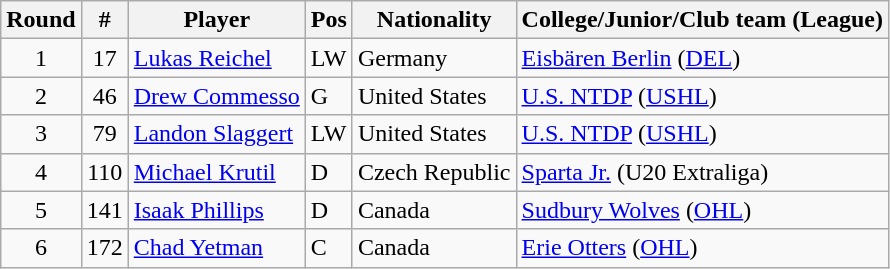<table class="wikitable">
<tr>
<th>Round</th>
<th>#</th>
<th>Player</th>
<th>Pos</th>
<th>Nationality</th>
<th>College/Junior/Club team (League)</th>
</tr>
<tr>
<td style="text-align:center;">1</td>
<td style="text-align:center;">17</td>
<td><a href='#'>Lukas Reichel</a></td>
<td>LW</td>
<td> Germany</td>
<td><a href='#'>Eisbären Berlin</a> (<a href='#'>DEL</a>)</td>
</tr>
<tr>
<td style="text-align:center;">2</td>
<td style="text-align:center;">46</td>
<td><a href='#'>Drew Commesso</a></td>
<td>G</td>
<td> United States</td>
<td><a href='#'>U.S. NTDP</a> (<a href='#'>USHL</a>)</td>
</tr>
<tr>
<td style="text-align:center;">3</td>
<td style="text-align:center;">79</td>
<td><a href='#'>Landon Slaggert</a></td>
<td>LW</td>
<td> United States</td>
<td><a href='#'>U.S. NTDP</a> (<a href='#'>USHL</a>)</td>
</tr>
<tr>
<td style="text-align:center;">4</td>
<td style="text-align:center;">110</td>
<td><a href='#'>Michael Krutil</a></td>
<td>D</td>
<td> Czech Republic</td>
<td><a href='#'>Sparta Jr.</a> (U20 Extraliga)</td>
</tr>
<tr>
<td style="text-align:center;">5</td>
<td style="text-align:center;">141</td>
<td><a href='#'>Isaak Phillips</a></td>
<td>D</td>
<td> Canada</td>
<td><a href='#'>Sudbury Wolves</a> (<a href='#'>OHL</a>)</td>
</tr>
<tr>
<td style="text-align:center;">6</td>
<td style="text-align:center;">172</td>
<td><a href='#'>Chad Yetman</a></td>
<td>C</td>
<td> Canada</td>
<td><a href='#'>Erie Otters</a> (<a href='#'>OHL</a>)</td>
</tr>
</table>
